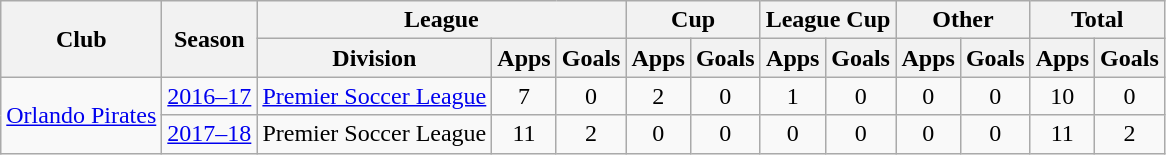<table class="wikitable" style="text-align: center">
<tr>
<th rowspan="2">Club</th>
<th rowspan="2">Season</th>
<th colspan="3">League</th>
<th colspan="2">Cup</th>
<th colspan="2">League Cup</th>
<th colspan="2">Other</th>
<th colspan="2">Total</th>
</tr>
<tr>
<th>Division</th>
<th>Apps</th>
<th>Goals</th>
<th>Apps</th>
<th>Goals</th>
<th>Apps</th>
<th>Goals</th>
<th>Apps</th>
<th>Goals</th>
<th>Apps</th>
<th>Goals</th>
</tr>
<tr>
<td rowspan="2"><a href='#'>Orlando Pirates</a></td>
<td><a href='#'>2016–17</a></td>
<td><a href='#'>Premier Soccer League</a></td>
<td>7</td>
<td>0</td>
<td>2</td>
<td>0</td>
<td>1</td>
<td>0</td>
<td>0</td>
<td>0</td>
<td>10</td>
<td>0</td>
</tr>
<tr>
<td><a href='#'>2017–18</a></td>
<td>Premier Soccer League</td>
<td>11</td>
<td>2</td>
<td>0</td>
<td>0</td>
<td>0</td>
<td>0</td>
<td>0</td>
<td>0</td>
<td>11</td>
<td>2</td>
</tr>
</table>
